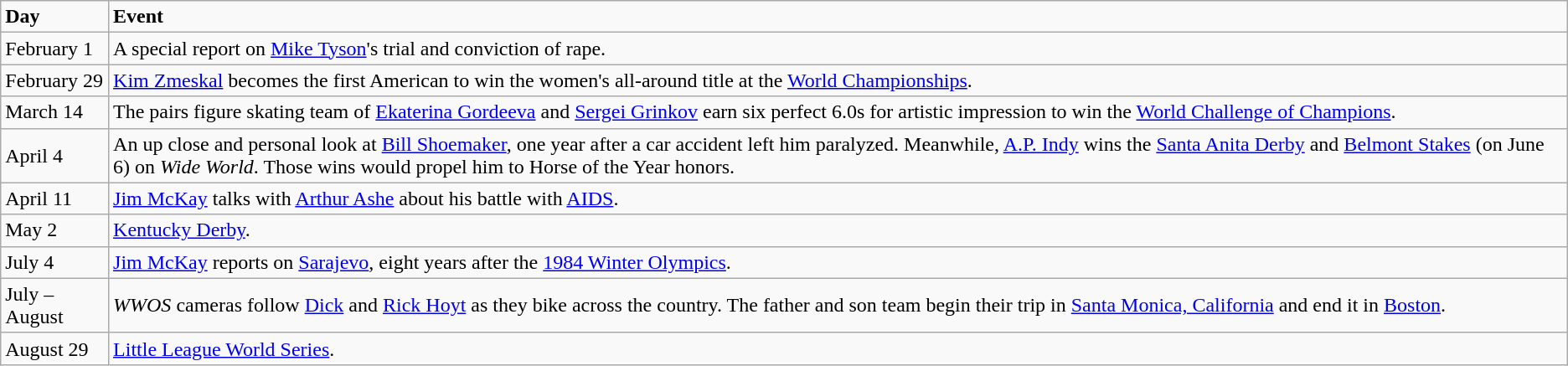<table class="wikitable">
<tr>
<td><strong>Day</strong></td>
<td><strong>Event</strong></td>
</tr>
<tr>
<td>February 1</td>
<td>A special report on <a href='#'>Mike Tyson</a>'s trial and conviction of rape.</td>
</tr>
<tr>
<td>February 29</td>
<td><a href='#'>Kim Zmeskal</a> becomes the first American to win the women's all-around title at the <a href='#'>World Championships</a>.</td>
</tr>
<tr>
<td>March 14</td>
<td>The pairs figure skating team of <a href='#'>Ekaterina Gordeeva</a> and <a href='#'>Sergei Grinkov</a> earn six perfect 6.0s for artistic impression to win the <a href='#'>World Challenge of Champions</a>.</td>
</tr>
<tr>
<td>April 4</td>
<td>An up close and personal look at <a href='#'>Bill Shoemaker</a>, one year after a car accident left him paralyzed. Meanwhile, <a href='#'>A.P. Indy</a> wins the <a href='#'>Santa Anita Derby</a> and <a href='#'>Belmont Stakes</a> (on June 6) on <em>Wide World</em>. Those wins would propel him to Horse of the Year honors.</td>
</tr>
<tr>
<td>April 11</td>
<td><a href='#'>Jim McKay</a> talks with <a href='#'>Arthur Ashe</a> about his battle with <a href='#'>AIDS</a>.</td>
</tr>
<tr>
<td>May 2</td>
<td><a href='#'>Kentucky Derby</a>.</td>
</tr>
<tr>
<td>July 4</td>
<td><a href='#'>Jim McKay</a> reports on <a href='#'>Sarajevo</a>, eight years after the <a href='#'>1984 Winter Olympics</a>.</td>
</tr>
<tr>
<td>July – August</td>
<td><em>WWOS</em> cameras follow <a href='#'>Dick</a> and <a href='#'>Rick Hoyt</a> as they bike across the country. The father and son team begin their trip in <a href='#'>Santa Monica, California</a> and end it in <a href='#'>Boston</a>.</td>
</tr>
<tr>
<td>August 29</td>
<td><a href='#'>Little League World Series</a>.</td>
</tr>
</table>
